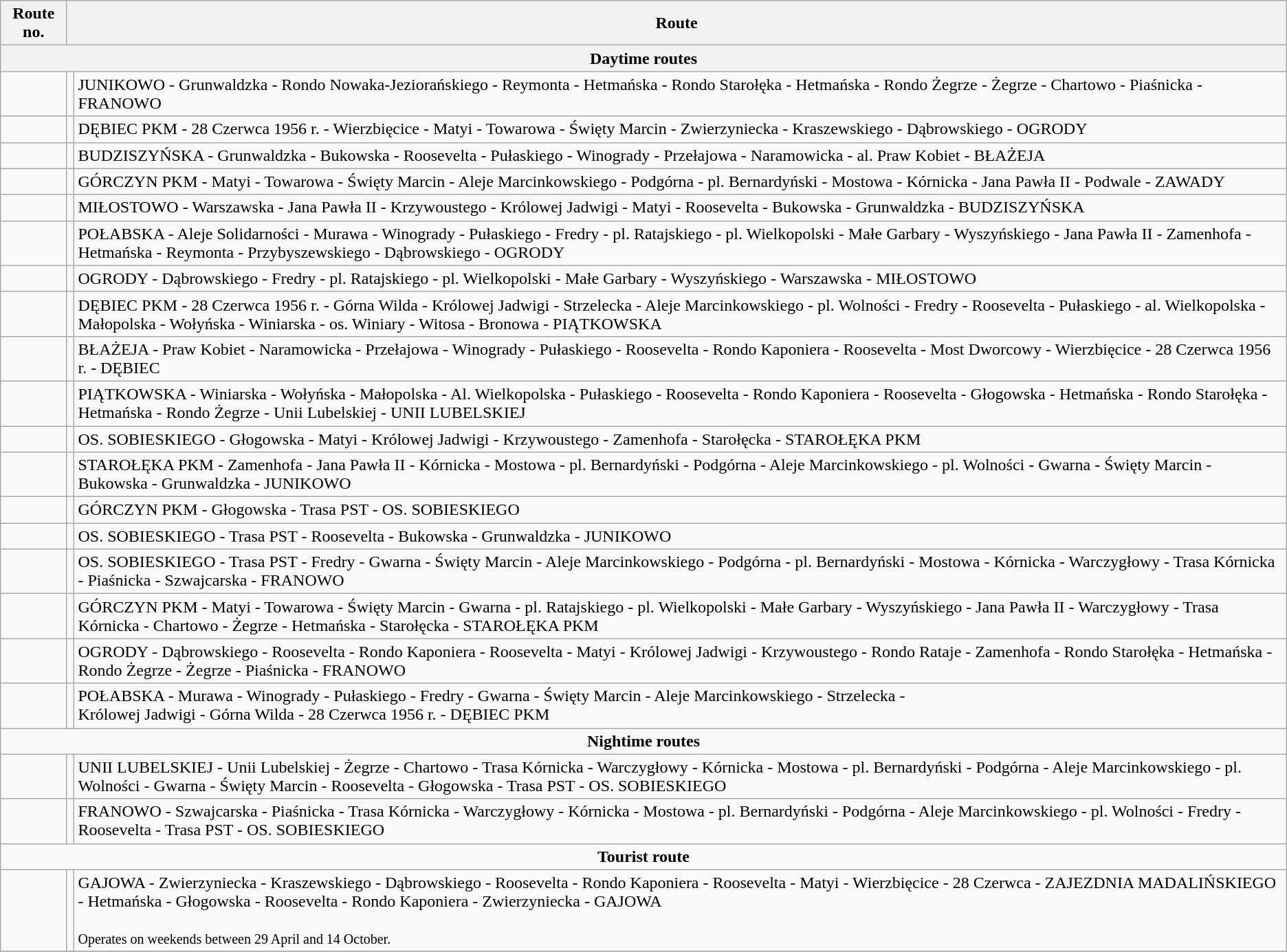<table Class=wikitable standard>
<tr>
<th>Route no.</th>
<th colspan="2">Route</th>
</tr>
<tr>
<th colspan="3">Daytime routes</th>
</tr>
<tr>
<td></td>
<td></td>
<td>JUNIKOWO - Grunwaldzka - Rondo Nowaka-Jeziorańskiego - Reymonta - Hetmańska - Rondo Starołęka - Hetmańska - Rondo Żegrze - Żegrze - Chartowo - Piaśnicka - FRANOWO</td>
</tr>
<tr>
<td></td>
<td></td>
<td>DĘBIEC PKM - 28 Czerwca 1956 r. - Wierzbięcice - Matyi - Towarowa - Święty Marcin - Zwierzyniecka - Kraszewskiego - Dąbrowskiego - OGRODY</td>
</tr>
<tr>
<td></td>
<td></td>
<td>BUDZISZYŃSKA - Grunwaldzka - Bukowska - Roosevelta - Pułaskiego - Winogrady - Przełajowa - Naramowicka - al. Praw Kobiet - BŁAŻEJA</td>
</tr>
<tr>
<td></td>
<td></td>
<td>GÓRCZYN PKM - Matyi - Towarowa - Święty Marcin - Aleje Marcinkowskiego - Podgórna - pl. Bernardyński - Mostowa - Kórnicka - Jana Pawła II - Podwale - ZAWADY</td>
</tr>
<tr>
<td></td>
<td></td>
<td>MIŁOSTOWO - Warszawska - Jana Pawła II - Krzywoustego - Królowej Jadwigi - Matyi - Roosevelta - Bukowska - Grunwaldzka - BUDZISZYŃSKA</td>
</tr>
<tr>
<td></td>
<td></td>
<td>POŁABSKA - Aleje Solidarności - Murawa - Winogrady - Pułaskiego - Fredry - pl. Ratajskiego - pl. Wielkopolski - Małe Garbary - Wyszyńskiego - Jana Pawła II - Zamenhofa - Hetmańska - Reymonta - Przybyszewskiego - Dąbrowskiego - OGRODY</td>
</tr>
<tr>
<td></td>
<td></td>
<td>OGRODY - Dąbrowskiego - Fredry - pl. Ratajskiego - pl. Wielkopolski - Małe Garbary - Wyszyńskiego - Warszawska - MIŁOSTOWO</td>
</tr>
<tr>
<td></td>
<td></td>
<td>DĘBIEC PKM - 28 Czerwca 1956 r. - Górna Wilda - Królowej Jadwigi - Strzelecka - Aleje Marcinkowskiego - pl. Wolności - Fredry - Roosevelta - Pułaskiego - al. Wielkopolska - Małopolska - Wołyńska - Winiarska - os. Winiary - Witosa - Bronowa - PIĄTKOWSKA</td>
</tr>
<tr>
<td></td>
<td></td>
<td>BŁAŻEJA - Praw Kobiet - Naramowicka - Przełajowa - Winogrady - Pułaskiego - Roosevelta - Rondo Kaponiera - Roosevelta - Most Dworcowy - Wierzbięcice - 28 Czerwca 1956 r. - DĘBIEC</td>
</tr>
<tr>
<td></td>
<td></td>
<td>PIĄTKOWSKA - Winiarska - Wołyńska - Małopolska - Al. Wielkopolska - Pułaskiego - Roosevelta - Rondo Kaponiera - Roosevelta - Głogowska - Hetmańska - Rondo Starołęka - Hetmańska - Rondo Żegrze - Unii Lubelskiej - UNII LUBELSKIEJ</td>
</tr>
<tr>
<td></td>
<td></td>
<td>OS. SOBIESKIEGO - Głogowska - Matyi - Królowej Jadwigi - Krzywoustego - Zamenhofa - Starołęcka - STAROŁĘKA PKM</td>
</tr>
<tr>
<td></td>
<td></td>
<td>STAROŁĘKA PKM - Zamenhofa - Jana Pawła II - Kórnicka - Mostowa - pl. Bernardyński - Podgórna - Aleje Marcinkowskiego - pl. Wolności - Gwarna - Święty Marcin - Bukowska - Grunwaldzka - JUNIKOWO</td>
</tr>
<tr>
<td></td>
<td></td>
<td>GÓRCZYN PKM - Głogowska - Trasa PST - OS. SOBIESKIEGO</td>
</tr>
<tr>
<td></td>
<td></td>
<td>OS. SOBIESKIEGO - Trasa PST - Roosevelta - Bukowska - Grunwaldzka - JUNIKOWO</td>
</tr>
<tr>
<td></td>
<td></td>
<td>OS. SOBIESKIEGO - Trasa PST - Fredry - Gwarna - Święty Marcin - Aleje Marcinkowskiego - Podgórna - pl. Bernardyński - Mostowa - Kórnicka - Warczygłowy - Trasa Kórnicka - Piaśnicka - Szwajcarska - FRANOWO</td>
</tr>
<tr>
<td></td>
<td></td>
<td>GÓRCZYN PKM - Matyi - Towarowa - Święty Marcin - Gwarna - pl. Ratajskiego - pl. Wielkopolski - Małe Garbary - Wyszyńskiego - Jana Pawła II - Warczygłowy - Trasa Kórnicka - Chartowo - Żegrze - Hetmańska - Starołęcka - STAROŁĘKA PKM</td>
</tr>
<tr>
<td></td>
<td></td>
<td>OGRODY - Dąbrowskiego - Roosevelta - Rondo Kaponiera - Roosevelta - Matyi - Królowej Jadwigi - Krzywoustego - Rondo Rataje - Zamenhofa - Rondo Starołęka - Hetmańska - Rondo Żegrze - Żegrze - Piaśnicka - FRANOWO</td>
</tr>
<tr>
<td></td>
<td></td>
<td>POŁABSKA - Murawa - Winogrady - Pułaskiego - Fredry - Gwarna - Święty Marcin - Aleje Marcinkowskiego - Strzelecka -<br>Królowej Jadwigi - Górna Wilda - 28 Czerwca 1956 r. - DĘBIEC PKM</td>
</tr>
<tr>
<td colspan="3" style="text-align:center;"><strong>Nightime routes</strong></td>
</tr>
<tr>
<td></td>
<td></td>
<td>UNII LUBELSKIEJ - Unii Lubelskiej - Żegrze - Chartowo - Trasa Kórnicka - Warczygłowy - Kórnicka - Mostowa - pl. Bernardyński - Podgórna - Aleje Marcinkowskiego - pl. Wolności - Gwarna - Święty Marcin - Roosevelta - Głogowska - Trasa PST - OS. SOBIESKIEGO</td>
</tr>
<tr>
<td></td>
<td></td>
<td>FRANOWO - Szwajcarska - Piaśnicka - Trasa Kórnicka - Warczygłowy - Kórnicka - Mostowa - pl. Bernardyński - Podgórna - Aleje Marcinkowskiego - pl. Wolności - Fredry - Roosevelta - Trasa PST - OS. SOBIESKIEGO</td>
</tr>
<tr>
<td colspan="3" style="text-align:center;"><strong>Tourist route</strong></td>
</tr>
<tr>
<td></td>
<td></td>
<td>GAJOWA - Zwierzyniecka - Kraszewskiego - Dąbrowskiego - Roosevelta - Rondo Kaponiera - Roosevelta - Matyi - Wierzbięcice - 28 Czerwca - ZAJEZDNIA MADALIŃSKIEGO - Hetmańska - Głogowska - Roosevelta - Rondo Kaponiera - Zwierzyniecka - GAJOWA<br><br><small>Operates on weekends between 29 April and 14 October.</small></td>
</tr>
<tr>
</tr>
</table>
